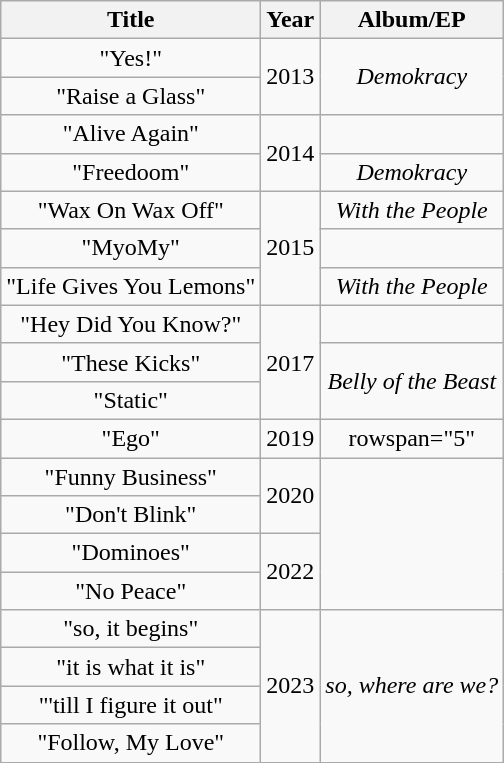<table class="wikitable plainrowheaders" style="text-align:center;">
<tr>
<th>Title</th>
<th>Year</th>
<th>Album/EP</th>
</tr>
<tr>
<td scope="row">"Yes!"</td>
<td rowspan="2">2013</td>
<td rowspan="2"><em>Demokracy</em></td>
</tr>
<tr>
<td scope="row">"Raise a Glass" </td>
</tr>
<tr>
<td scope="row">"Alive Again" </td>
<td rowspan="2">2014</td>
<td></td>
</tr>
<tr>
<td scope="row">"Freedoom"</td>
<td><em>Demokracy</em></td>
</tr>
<tr>
<td scope="row">"Wax On Wax Off"</td>
<td rowspan="3">2015</td>
<td><em>With the People</em></td>
</tr>
<tr>
<td scope="row">"MyoMy" </td>
<td></td>
</tr>
<tr>
<td scope="row">"Life Gives You Lemons"</td>
<td><em>With the People</em></td>
</tr>
<tr>
<td scope="row">"Hey Did You Know?" </td>
<td rowspan="3">2017</td>
<td></td>
</tr>
<tr>
<td scope="row">"These Kicks" </td>
<td rowspan="2"><em>Belly of the Beast</em></td>
</tr>
<tr>
<td scope="row">"Static" </td>
</tr>
<tr>
<td scope="row">"Ego"</td>
<td>2019</td>
<td>rowspan="5" </td>
</tr>
<tr>
<td scope="row">"Funny Business" </td>
<td rowspan="2">2020</td>
</tr>
<tr>
<td scope="row">"Don't Blink"</td>
</tr>
<tr>
<td scope="row">"Dominoes"</td>
<td rowspan="2">2022</td>
</tr>
<tr>
<td scope="row">"No Peace"</td>
</tr>
<tr>
<td scope="row">"so, it begins"</td>
<td rowspan="4">2023</td>
<td rowspan="4"><em>so, where are we?</em></td>
</tr>
<tr>
<td scope="row">"it is what it is"</td>
</tr>
<tr>
<td scope="row">"'till I figure it out"</td>
</tr>
<tr>
<td scope="row">"Follow, My Love"</td>
</tr>
</table>
